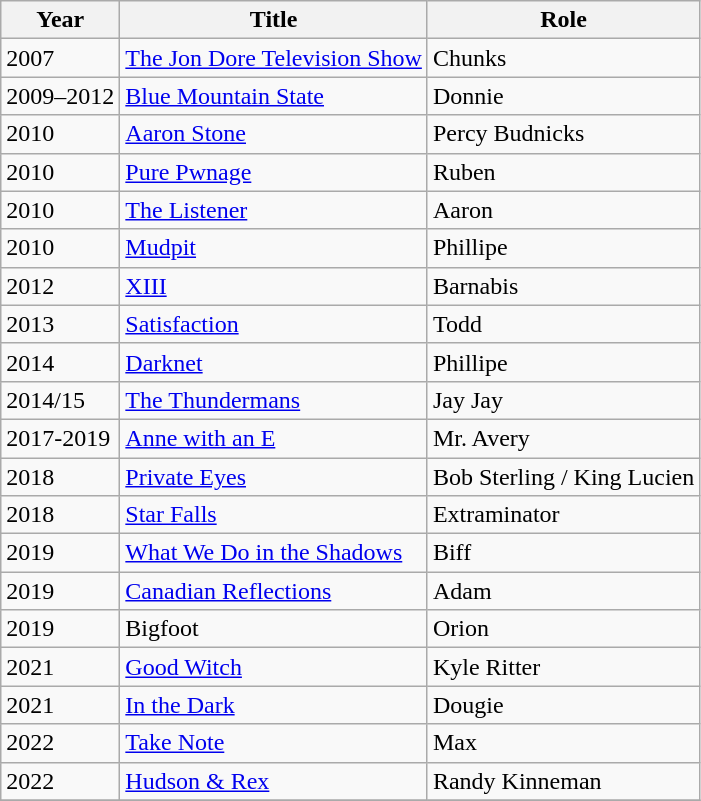<table class="wikitable">
<tr>
<th>Year</th>
<th>Title</th>
<th>Role</th>
</tr>
<tr>
<td>2007</td>
<td><a href='#'>The Jon Dore Television Show</a></td>
<td>Chunks</td>
</tr>
<tr>
<td>2009–2012</td>
<td><a href='#'>Blue Mountain State</a></td>
<td>Donnie</td>
</tr>
<tr>
<td>2010</td>
<td><a href='#'>Aaron Stone</a></td>
<td>Percy Budnicks</td>
</tr>
<tr>
<td>2010</td>
<td><a href='#'>Pure Pwnage</a></td>
<td>Ruben</td>
</tr>
<tr>
<td>2010</td>
<td><a href='#'>The Listener</a></td>
<td>Aaron</td>
</tr>
<tr>
<td>2010</td>
<td><a href='#'>Mudpit</a></td>
<td>Phillipe</td>
</tr>
<tr>
<td>2012</td>
<td><a href='#'>XIII</a></td>
<td>Barnabis</td>
</tr>
<tr>
<td>2013</td>
<td><a href='#'>Satisfaction</a></td>
<td>Todd</td>
</tr>
<tr>
<td>2014</td>
<td><a href='#'>Darknet</a></td>
<td>Phillipe</td>
</tr>
<tr>
<td>2014/15</td>
<td><a href='#'>The Thundermans</a></td>
<td>Jay Jay</td>
</tr>
<tr>
<td>2017-2019</td>
<td><a href='#'>Anne with an E</a></td>
<td>Mr. Avery</td>
</tr>
<tr>
<td>2018</td>
<td><a href='#'>Private Eyes</a></td>
<td>Bob Sterling / King Lucien</td>
</tr>
<tr>
<td>2018</td>
<td><a href='#'>Star Falls</a></td>
<td>Extraminator</td>
</tr>
<tr>
<td>2019</td>
<td><a href='#'>What We Do in the Shadows</a></td>
<td>Biff</td>
</tr>
<tr>
<td>2019</td>
<td><a href='#'>Canadian Reflections</a></td>
<td>Adam</td>
</tr>
<tr>
<td>2019</td>
<td>Bigfoot</td>
<td>Orion</td>
</tr>
<tr>
<td>2021</td>
<td><a href='#'>Good Witch</a></td>
<td>Kyle Ritter</td>
</tr>
<tr>
<td>2021</td>
<td><a href='#'>In the Dark</a></td>
<td>Dougie</td>
</tr>
<tr>
<td>2022</td>
<td><a href='#'>Take Note</a></td>
<td>Max</td>
</tr>
<tr>
<td>2022</td>
<td><a href='#'>Hudson & Rex</a></td>
<td>Randy Kinneman</td>
</tr>
<tr>
</tr>
</table>
